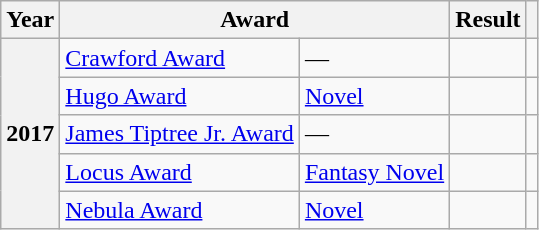<table class="wikitable sortable">
<tr>
<th>Year</th>
<th colspan="2">Award</th>
<th>Result</th>
<th class=unsortable></th>
</tr>
<tr>
<th rowspan="5">2017</th>
<td><a href='#'>Crawford Award</a></td>
<td>—</td>
<td></td>
<td align="center"></td>
</tr>
<tr>
<td><a href='#'>Hugo Award</a></td>
<td><a href='#'>Novel</a></td>
<td></td>
<td align="center"></td>
</tr>
<tr>
<td><a href='#'>James Tiptree Jr. Award</a></td>
<td>—</td>
<td></td>
<td align="center"></td>
</tr>
<tr>
<td><a href='#'>Locus Award</a></td>
<td><a href='#'>Fantasy Novel</a></td>
<td></td>
<td align="center"></td>
</tr>
<tr>
<td><a href='#'>Nebula Award</a></td>
<td><a href='#'>Novel</a></td>
<td></td>
<td></td>
</tr>
</table>
